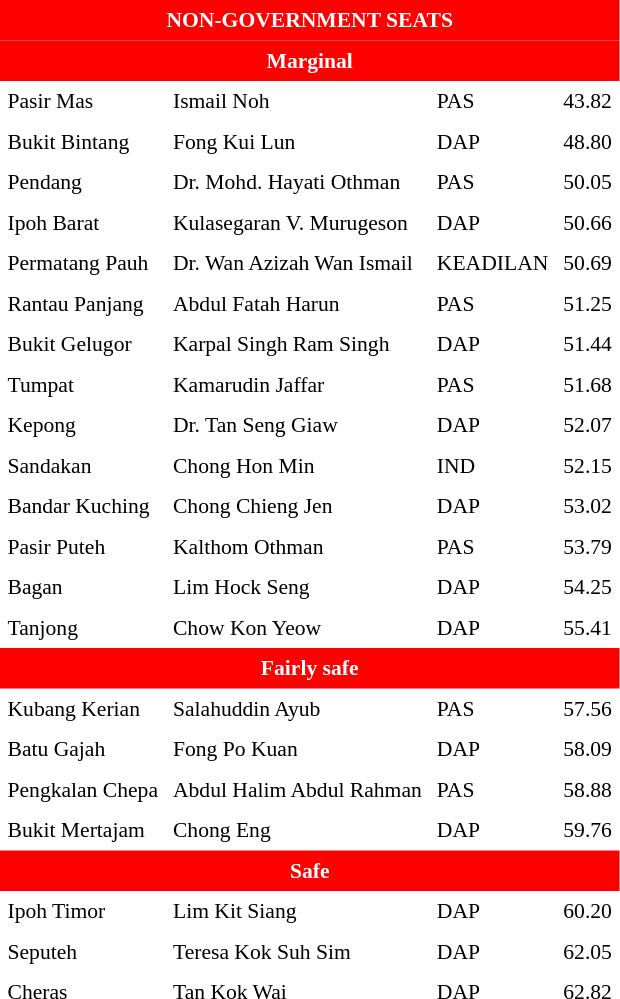<table class="toccolours" cellpadding="5" cellspacing="0" style="float:left; margin-right:.5em; margin-top:.4em; font-size:90%;">
<tr>
<td colspan="4"  style="text-align:center; background:red;color:white;"><strong>NON-GOVERNMENT SEATS</strong></td>
</tr>
<tr>
<td colspan="4"  style="text-align:center; background:red;color:white;"><strong>Marginal</strong></td>
</tr>
<tr>
<td>Pasir Mas</td>
<td>Ismail Noh</td>
<td>PAS</td>
<td style="text-align:center;">43.82</td>
</tr>
<tr>
<td>Bukit Bintang</td>
<td>Fong Kui Lun</td>
<td>DAP</td>
<td style="text-align:center;">48.80</td>
</tr>
<tr>
<td>Pendang</td>
<td>Dr. Mohd. Hayati Othman</td>
<td>PAS</td>
<td style="text-align:center;">50.05</td>
</tr>
<tr>
<td>Ipoh Barat</td>
<td>Kulasegaran V. Murugeson</td>
<td>DAP</td>
<td style="text-align:center;">50.66</td>
</tr>
<tr>
<td>Permatang Pauh</td>
<td>Dr. Wan Azizah Wan Ismail</td>
<td>KEADILAN</td>
<td style="text-align:center;">50.69</td>
</tr>
<tr>
<td>Rantau Panjang</td>
<td>Abdul Fatah Harun</td>
<td>PAS</td>
<td style="text-align:center;">51.25</td>
</tr>
<tr>
<td>Bukit Gelugor</td>
<td>Karpal Singh Ram Singh</td>
<td>DAP</td>
<td style="text-align:center;">51.44</td>
</tr>
<tr>
<td>Tumpat</td>
<td>Kamarudin Jaffar</td>
<td>PAS</td>
<td style="text-align:center;">51.68</td>
</tr>
<tr>
<td>Kepong</td>
<td>Dr. Tan Seng Giaw</td>
<td>DAP</td>
<td style="text-align:center;">52.07</td>
</tr>
<tr>
<td>Sandakan</td>
<td>Chong Hon Min</td>
<td>IND</td>
<td style="text-align:center;">52.15</td>
</tr>
<tr>
<td>Bandar Kuching</td>
<td>Chong Chieng Jen</td>
<td>DAP</td>
<td style="text-align:center;">53.02</td>
</tr>
<tr>
<td>Pasir Puteh</td>
<td>Kalthom Othman</td>
<td>PAS</td>
<td style="text-align:center;">53.79</td>
</tr>
<tr>
<td>Bagan</td>
<td>Lim Hock Seng</td>
<td>DAP</td>
<td style="text-align:center;">54.25</td>
</tr>
<tr>
<td>Tanjong</td>
<td>Chow Kon Yeow</td>
<td>DAP</td>
<td style="text-align:center;">55.41</td>
</tr>
<tr>
<td colspan="4"  style="text-align:center; background:red;color:white;"><strong>Fairly safe</strong></td>
</tr>
<tr>
<td>Kubang Kerian</td>
<td>Salahuddin Ayub</td>
<td>PAS</td>
<td style="text-align:center;">57.56</td>
</tr>
<tr>
<td>Batu Gajah</td>
<td>Fong Po Kuan</td>
<td>DAP</td>
<td style="text-align:center;">58.09</td>
</tr>
<tr>
<td>Pengkalan Chepa</td>
<td>Abdul Halim Abdul Rahman</td>
<td>PAS</td>
<td style="text-align:center;">58.88</td>
</tr>
<tr>
<td>Bukit Mertajam</td>
<td>Chong Eng</td>
<td>DAP</td>
<td style="text-align:center;">59.76</td>
</tr>
<tr>
<td colspan="4"  style="text-align:center; background:red;color:white;"><strong>Safe</strong></td>
</tr>
<tr>
<td>Ipoh Timor</td>
<td>Lim Kit Siang</td>
<td>DAP</td>
<td style="text-align:center;">60.20</td>
</tr>
<tr>
<td>Seputeh</td>
<td>Teresa Kok Suh Sim</td>
<td>DAP</td>
<td style="text-align:center;">62.05</td>
</tr>
<tr>
<td>Cheras</td>
<td>Tan Kok Wai</td>
<td>DAP</td>
<td style="text-align:center;">62.82</td>
</tr>
</table>
